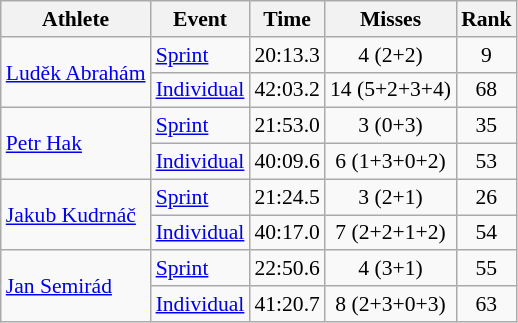<table class="wikitable" style="font-size:90%">
<tr>
<th>Athlete</th>
<th>Event</th>
<th>Time</th>
<th>Misses</th>
<th>Rank</th>
</tr>
<tr align=center>
<td align=left rowspan=2><a href='#'>Luděk Abrahám</a></td>
<td align=left><a href='#'>Sprint</a></td>
<td>20:13.3</td>
<td>4 (2+2)</td>
<td>9</td>
</tr>
<tr align=center>
<td align=left><a href='#'>Individual</a></td>
<td>42:03.2</td>
<td>14 (5+2+3+4)</td>
<td>68</td>
</tr>
<tr align=center>
<td align=left rowspan=2><a href='#'>Petr Hak</a></td>
<td align=left><a href='#'>Sprint</a></td>
<td>21:53.0</td>
<td>3 (0+3)</td>
<td>35</td>
</tr>
<tr align=center>
<td align=left><a href='#'>Individual</a></td>
<td>40:09.6</td>
<td>6 (1+3+0+2)</td>
<td>53</td>
</tr>
<tr align=center>
<td align=left rowspan=2><a href='#'>Jakub Kudrnáč</a></td>
<td align=left><a href='#'>Sprint</a></td>
<td>21:24.5</td>
<td>3 (2+1)</td>
<td>26</td>
</tr>
<tr align=center>
<td align=left><a href='#'>Individual</a></td>
<td>40:17.0</td>
<td>7 (2+2+1+2)</td>
<td>54</td>
</tr>
<tr align=center>
<td align=left rowspan=2><a href='#'>Jan Semirád</a></td>
<td align=left><a href='#'>Sprint</a></td>
<td>22:50.6</td>
<td>4 (3+1)</td>
<td>55</td>
</tr>
<tr align=center>
<td align=left><a href='#'>Individual</a></td>
<td>41:20.7</td>
<td>8 (2+3+0+3)</td>
<td>63</td>
</tr>
</table>
